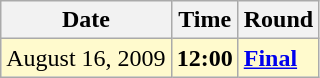<table class="wikitable">
<tr>
<th>Date</th>
<th>Time</th>
<th>Round</th>
</tr>
<tr style=background:lemonchiffon>
<td>August 16, 2009</td>
<td><strong>12:00</strong></td>
<td><strong><a href='#'>Final</a></strong></td>
</tr>
</table>
